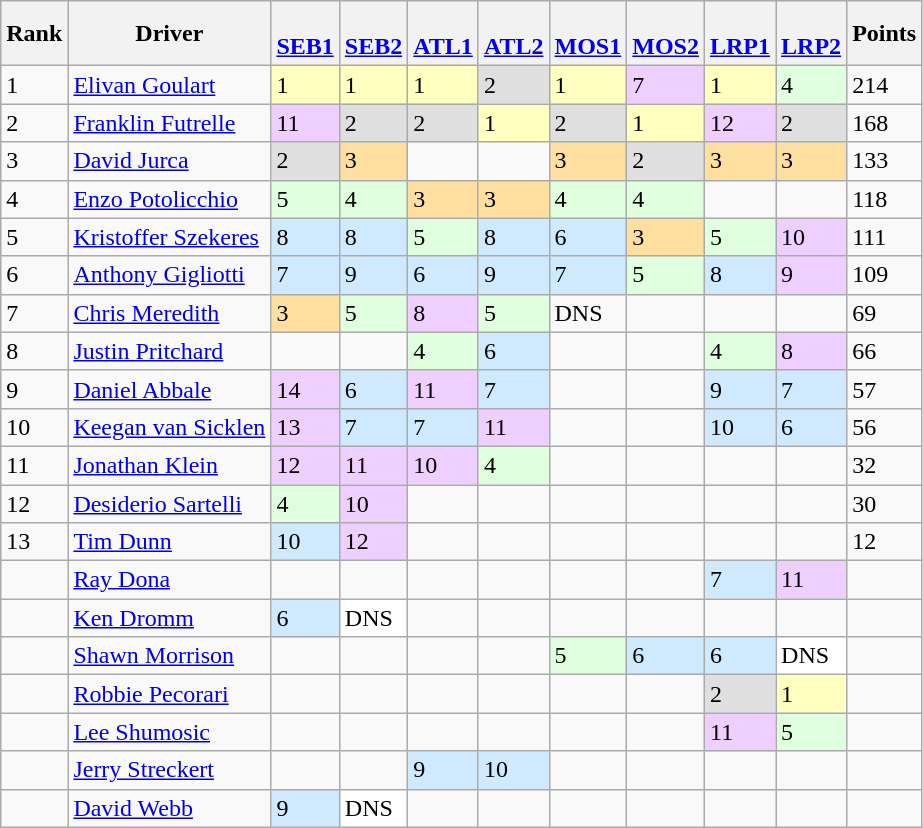<table class="wikitable">
<tr>
<th>Rank</th>
<th>Driver</th>
<th> <br> <a href='#'>SEB1</a></th>
<th> <br> <a href='#'>SEB2</a></th>
<th> <br> <a href='#'>ATL1</a></th>
<th> <br> <a href='#'>ATL2</a></th>
<th> <br> <a href='#'>MOS1</a></th>
<th> <br> <a href='#'>MOS2</a></th>
<th> <br> <a href='#'>LRP1</a></th>
<th> <br> <a href='#'>LRP2</a></th>
<th>Points</th>
</tr>
<tr>
<td>1</td>
<td> <a href='#'>Elivan Goulart</a></td>
<td style="background:#FFFFBF;">1</td>
<td style="background:#FFFFBF;">1</td>
<td style="background:#FFFFBF;">1</td>
<td style="background:#DFDFDF;">2</td>
<td style="background:#FFFFBF;">1</td>
<td style="background:#EFCFFF;">7</td>
<td style="background:#FFFFBF;">1</td>
<td style="background:#DFFFDF;">4</td>
<td>214</td>
</tr>
<tr>
<td>2</td>
<td> <a href='#'>Franklin Futrelle</a></td>
<td style="background:#EFCFFF;">11</td>
<td style="background:#DFDFDF;">2</td>
<td style="background:#DFDFDF;">2</td>
<td style="background:#FFFFBF;">1</td>
<td style="background:#DFDFDF;">2</td>
<td style="background:#FFFFBF;">1</td>
<td style="background:#EFCFFF;">12</td>
<td style="background:#DFDFDF;">2</td>
<td>168</td>
</tr>
<tr>
<td>3</td>
<td> <a href='#'>David Jurca</a></td>
<td style="background:#DFDFDF;">2</td>
<td style="background:#FFDF9F;">3</td>
<td></td>
<td></td>
<td style="background:#FFDF9F;">3</td>
<td style="background:#DFDFDF;">2</td>
<td style="background:#FFDF9F;">3</td>
<td style="background:#FFDF9F;">3</td>
<td>133</td>
</tr>
<tr>
<td>4</td>
<td> <a href='#'>Enzo Potolicchio</a></td>
<td style="background:#DFFFDF;">5</td>
<td style="background:#DFFFDF;">4</td>
<td style="background:#FFDF9F;">3</td>
<td style="background:#FFDF9F;">3</td>
<td style="background:#DFFFDF;">4</td>
<td style="background:#DFFFDF;">4</td>
<td></td>
<td></td>
<td>118</td>
</tr>
<tr>
<td>5</td>
<td> <a href='#'>Kristoffer Szekeres</a></td>
<td style="background:#CFEAFF;">8</td>
<td style="background:#CFEAFF;">8</td>
<td style="background:#DFFFDF;">5</td>
<td style="background:#CFEAFF;">8</td>
<td style="background:#CFEAFF;">6</td>
<td style="background:#FFDF9F;">3</td>
<td style="background:#DFFFDF;">5</td>
<td style="background:#EFCFFF;">10</td>
<td>111</td>
</tr>
<tr>
<td>6</td>
<td> <a href='#'>Anthony Gigliotti</a></td>
<td style="background:#CFEAFF;">7</td>
<td style="background:#CFEAFF;">9</td>
<td style="background:#CFEAFF;">6</td>
<td style="background:#CFEAFF;">9</td>
<td style="background:#CFEAFF;">7</td>
<td style="background:#DFFFDF;">5</td>
<td style="background:#CFEAFF;">8</td>
<td style="background:#EFCFFF;">9</td>
<td>109</td>
</tr>
<tr>
<td>7</td>
<td> <a href='#'>Chris Meredith</a></td>
<td style="background:#FFDF9F;">3</td>
<td style="background:#DFFFDF;">5</td>
<td style="background:#EFCFFF;">8</td>
<td style="background:#DFFFDF;">5</td>
<td>DNS</td>
<td></td>
<td></td>
<td></td>
<td>69</td>
</tr>
<tr>
<td>8</td>
<td> <a href='#'>Justin Pritchard</a></td>
<td></td>
<td></td>
<td style="background:#DFFFDF;">4</td>
<td style="background:#CFEAFF;">6</td>
<td></td>
<td></td>
<td style="background:#DFFFDF;">4</td>
<td style="background:#EFCFFF;">8</td>
<td>66</td>
</tr>
<tr>
<td>9</td>
<td> <a href='#'>Daniel Abbale</a></td>
<td style="background:#EFCFFF;">14</td>
<td style="background:#CFEAFF;">6</td>
<td style="background:#EFCFFF;">11</td>
<td style="background:#CFEAFF;">7</td>
<td></td>
<td></td>
<td style="background:#CFEAFF;">9</td>
<td style="background:#CFEAFF;">7</td>
<td>57</td>
</tr>
<tr>
<td>10</td>
<td> <a href='#'>Keegan van Sicklen</a></td>
<td style="background:#EFCFFF;">13</td>
<td style="background:#CFEAFF;">7</td>
<td style="background:#CFEAFF;">7</td>
<td style="background:#EFCFFF;">11</td>
<td></td>
<td></td>
<td style="background:#CFEAFF;">10</td>
<td style="background:#CFEAFF;">6</td>
<td>56</td>
</tr>
<tr>
<td>11</td>
<td> <a href='#'>Jonathan Klein</a></td>
<td style="background:#EFCFFF;">12</td>
<td style="background:#EFCFFF;">11</td>
<td style="background:#EFCFFF;">10</td>
<td style="background:#DFFFDF;">4</td>
<td></td>
<td></td>
<td></td>
<td></td>
<td>32</td>
</tr>
<tr>
<td>12</td>
<td> <a href='#'>Desiderio Sartelli</a></td>
<td style="background:#DFFFDF;">4</td>
<td style="background:#EFCFFF;">10</td>
<td></td>
<td></td>
<td></td>
<td></td>
<td></td>
<td></td>
<td>30</td>
</tr>
<tr>
<td>13</td>
<td> <a href='#'>Tim Dunn</a></td>
<td style="background:#CFEAFF;">10</td>
<td style="background:#EFCFFF;">12</td>
<td></td>
<td></td>
<td></td>
<td></td>
<td></td>
<td></td>
<td>12</td>
</tr>
<tr>
<td></td>
<td> <a href='#'>Ray Dona</a></td>
<td></td>
<td></td>
<td></td>
<td></td>
<td></td>
<td></td>
<td style="background:#CFEAFF;">7</td>
<td style="background:#EFCFFF;">11</td>
<td></td>
</tr>
<tr>
<td></td>
<td> <a href='#'>Ken Dromm</a></td>
<td style="background:#CFEAFF;">6</td>
<td style="background:#FFFFFF;">DNS</td>
<td></td>
<td></td>
<td></td>
<td></td>
<td></td>
<td></td>
<td></td>
</tr>
<tr>
<td></td>
<td> <a href='#'>Shawn Morrison</a></td>
<td></td>
<td></td>
<td></td>
<td></td>
<td style="background:#DFFFDF;">5</td>
<td style="background:#CFEAFF;">6</td>
<td style="background:#CFEAFF;">6</td>
<td style="background:#FFFFFF;">DNS</td>
<td></td>
</tr>
<tr>
<td></td>
<td> <a href='#'>Robbie Pecorari</a></td>
<td></td>
<td></td>
<td></td>
<td></td>
<td></td>
<td></td>
<td style="background:#DFDFDF;">2</td>
<td style="background:#FFFFBF;">1</td>
<td></td>
</tr>
<tr>
<td></td>
<td> <a href='#'>Lee Shumosic</a></td>
<td></td>
<td></td>
<td></td>
<td></td>
<td></td>
<td></td>
<td style="background:#EFCFFF;">11</td>
<td style="background:#DFFFDF;">5</td>
<td></td>
</tr>
<tr>
<td></td>
<td> <a href='#'>Jerry Streckert</a></td>
<td></td>
<td></td>
<td style="background:#CFEAFF;">9</td>
<td style="background:#CFEAFF;">10</td>
<td></td>
<td></td>
<td></td>
<td></td>
<td></td>
</tr>
<tr>
<td></td>
<td> <a href='#'>David Webb</a></td>
<td style="background:#CFEAFF;">9</td>
<td style="background:#FFFFFF;">DNS</td>
<td></td>
<td></td>
<td></td>
<td></td>
<td></td>
<td></td>
<td></td>
</tr>
</table>
